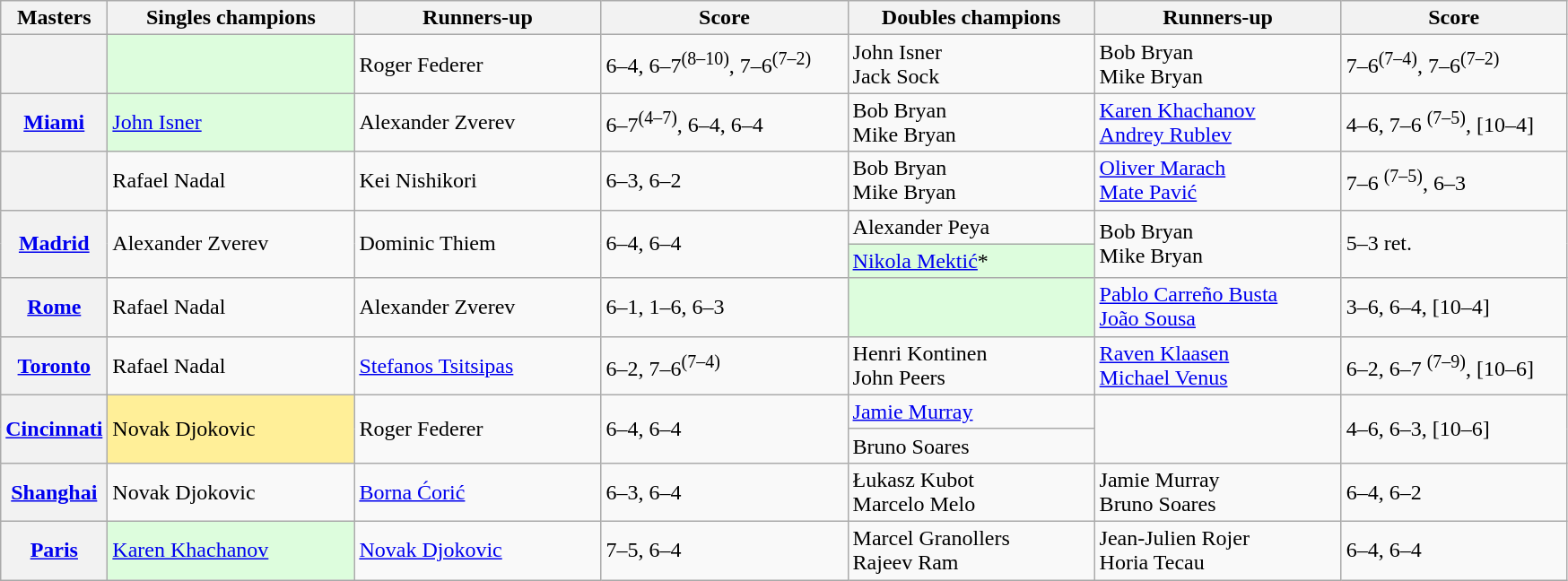<table class="wikitable plainrowheaders">
<tr>
<th scope="col">Masters</th>
<th scope="col" style="width:11em">Singles champions</th>
<th scope="col" style="width:11em">Runners-up</th>
<th scope="col" style="width:11em">Score</th>
<th scope="col" style="width:11em">Doubles champions</th>
<th scope="col" style="width:11em">Runners-up</th>
<th scope="col" style="width:10em">Score</th>
</tr>
<tr>
<th scope="row"><br></th>
<td style="background-color: #ddfddd"></td>
<td> Roger Federer</td>
<td>6–4, 6–7<sup>(8–10)</sup>, 7–6<sup>(7–2)</sup></td>
<td> John Isner<br> Jack Sock</td>
<td> Bob Bryan <br> Mike Bryan</td>
<td>7–6<sup>(7–4)</sup>, 7–6<sup>(7–2)</sup></td>
</tr>
<tr>
<th scope="row"><a href='#'><strong>Miami</strong></a><br></th>
<td style="background-color: #ddfddd"> <a href='#'>John Isner</a></td>
<td> Alexander Zverev</td>
<td>6–7<sup>(4–7)</sup>, 6–4, 6–4</td>
<td> Bob Bryan <br> Mike Bryan</td>
<td> <a href='#'>Karen Khachanov</a> <br>  <a href='#'>Andrey Rublev</a></td>
<td>4–6, 7–6 <sup>(7–5)</sup>, [10–4]</td>
</tr>
<tr>
<th scope="row"><br></th>
<td> Rafael Nadal</td>
<td> Kei Nishikori</td>
<td>6–3, 6–2</td>
<td> Bob Bryan <br> Mike Bryan</td>
<td> <a href='#'>Oliver Marach</a> <br>  <a href='#'>Mate Pavić</a></td>
<td>7–6 <sup>(7–5)</sup>, 6–3</td>
</tr>
<tr>
<th rowspan="2" scope="row"><a href='#'><strong>Madrid</strong></a><br></th>
<td rowspan="2"> Alexander Zverev</td>
<td rowspan="2"> Dominic Thiem</td>
<td rowspan="2">6–4, 6–4</td>
<td> Alexander Peya</td>
<td rowspan="2"> Bob Bryan <br> Mike Bryan</td>
<td rowspan="2">5–3 ret.</td>
</tr>
<tr>
<td style="background-color: #ddfddd"> <a href='#'>Nikola Mektić</a>*</td>
</tr>
<tr>
<th scope="row"><a href='#'><strong>Rome</strong></a><br></th>
<td> Rafael Nadal</td>
<td> Alexander Zverev</td>
<td>6–1, 1–6, 6–3</td>
<td style="background-color: #ddfddd"></td>
<td> <a href='#'>Pablo Carreño Busta</a> <br>  <a href='#'>João Sousa</a></td>
<td>3–6, 6–4, [10–4]</td>
</tr>
<tr>
<th scope="row"><a href='#'><strong>Toronto</strong></a><br></th>
<td> Rafael Nadal</td>
<td> <a href='#'>Stefanos Tsitsipas</a></td>
<td>6–2, 7–6<sup>(7–4)</sup></td>
<td> Henri Kontinen <br> John Peers</td>
<td> <a href='#'>Raven Klaasen</a> <br>  <a href='#'>Michael Venus</a></td>
<td>6–2, 6–7 <sup>(7–9)</sup>, [10–6]</td>
</tr>
<tr>
<th rowspan="2" scope="row"><a href='#'><strong>Cincinnati</strong></a><br></th>
<td rowspan="2" style="background-color: #ffef98"> Novak Djokovic</td>
<td rowspan="2"> Roger Federer</td>
<td rowspan="2">6–4, 6–4</td>
<td> <a href='#'>Jamie Murray</a></td>
<td rowspan="2"></td>
<td rowspan="2">4–6, 6–3, [10–6]</td>
</tr>
<tr>
<td> Bruno Soares</td>
</tr>
<tr>
<th scope="row"><a href='#'><strong>Shanghai</strong></a><br></th>
<td> Novak Djokovic</td>
<td> <a href='#'>Borna Ćorić</a></td>
<td>6–3, 6–4</td>
<td> Łukasz Kubot<br> Marcelo Melo</td>
<td> Jamie Murray <br> Bruno Soares</td>
<td>6–4, 6–2</td>
</tr>
<tr>
<th scope="row"><a href='#'><strong>Paris</strong></a><br></th>
<td style="background-color: #ddfddd"> <a href='#'>Karen Khachanov</a></td>
<td> <a href='#'>Novak Djokovic</a></td>
<td>7–5, 6–4</td>
<td> Marcel Granollers<br> Rajeev Ram</td>
<td> Jean-Julien Rojer <br> Horia Tecau</td>
<td>6–4, 6–4</td>
</tr>
</table>
